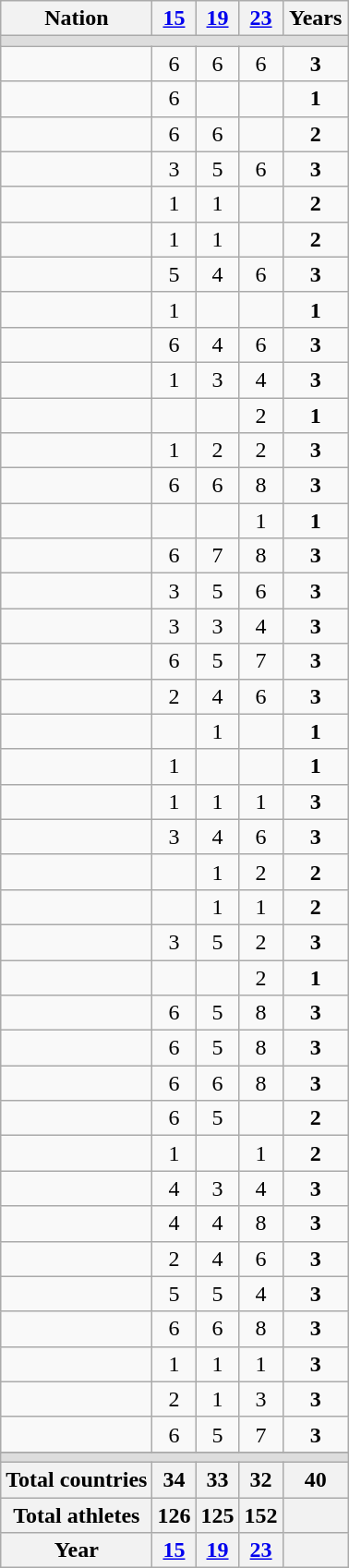<table class=wikitable style="text-align:center">
<tr>
<th>Nation</th>
<th width=20><a href='#'>15</a></th>
<th width=20><a href='#'>19</a></th>
<th width=20><a href='#'>23</a></th>
<th width=40>Years</th>
</tr>
<tr bgcolor=#DDDDDD>
<td colspan=5></td>
</tr>
<tr>
<td align="left"></td>
<td>6</td>
<td>6</td>
<td>6</td>
<td><strong>3</strong></td>
</tr>
<tr>
<td align="left"></td>
<td>6</td>
<td></td>
<td></td>
<td><strong>1</strong></td>
</tr>
<tr>
<td align="left"></td>
<td>6</td>
<td>6</td>
<td></td>
<td><strong>2</strong></td>
</tr>
<tr>
<td align="left"></td>
<td>3</td>
<td>5</td>
<td>6</td>
<td><strong>3</strong></td>
</tr>
<tr>
<td align="left"></td>
<td>1</td>
<td>1</td>
<td></td>
<td><strong>2</strong></td>
</tr>
<tr>
<td align="left"></td>
<td>1</td>
<td>1</td>
<td></td>
<td><strong>2</strong></td>
</tr>
<tr>
<td align="left"></td>
<td>5</td>
<td>4</td>
<td>6</td>
<td><strong>3</strong></td>
</tr>
<tr>
<td align="left"></td>
<td>1</td>
<td></td>
<td></td>
<td><strong>1</strong></td>
</tr>
<tr>
<td align="left"></td>
<td>6</td>
<td>4</td>
<td>6</td>
<td><strong>3</strong></td>
</tr>
<tr>
<td align="left"></td>
<td>1</td>
<td>3</td>
<td>4</td>
<td><strong>3</strong></td>
</tr>
<tr>
<td align="left"></td>
<td></td>
<td></td>
<td>2</td>
<td><strong>1</strong></td>
</tr>
<tr>
<td align="left"></td>
<td>1</td>
<td>2</td>
<td>2</td>
<td><strong>3</strong></td>
</tr>
<tr>
<td align="left"></td>
<td>6</td>
<td>6</td>
<td>8</td>
<td><strong>3</strong></td>
</tr>
<tr>
<td align="left"></td>
<td></td>
<td></td>
<td>1</td>
<td><strong>1</strong></td>
</tr>
<tr>
<td align="left"></td>
<td>6</td>
<td>7</td>
<td>8</td>
<td><strong>3</strong></td>
</tr>
<tr>
<td align="left"></td>
<td>3</td>
<td>5</td>
<td>6</td>
<td><strong>3</strong></td>
</tr>
<tr>
<td align="left"></td>
<td>3</td>
<td>3</td>
<td>4</td>
<td><strong>3</strong></td>
</tr>
<tr>
<td align="left"></td>
<td>6</td>
<td>5</td>
<td>7</td>
<td><strong>3</strong></td>
</tr>
<tr>
<td align="left"></td>
<td>2</td>
<td>4</td>
<td>6</td>
<td><strong>3</strong></td>
</tr>
<tr>
<td align="left"></td>
<td></td>
<td>1</td>
<td></td>
<td><strong>1</strong></td>
</tr>
<tr>
<td align="left"></td>
<td>1</td>
<td></td>
<td></td>
<td><strong>1</strong></td>
</tr>
<tr>
<td align="left"></td>
<td>1</td>
<td>1</td>
<td>1</td>
<td><strong>3</strong></td>
</tr>
<tr>
<td align="left"></td>
<td>3</td>
<td>4</td>
<td>6</td>
<td><strong>3</strong></td>
</tr>
<tr>
<td align="left"></td>
<td></td>
<td>1</td>
<td>2</td>
<td><strong>2</strong></td>
</tr>
<tr>
<td align="left"></td>
<td></td>
<td>1</td>
<td>1</td>
<td><strong>2</strong></td>
</tr>
<tr>
<td align="left"></td>
<td>3</td>
<td>5</td>
<td>2</td>
<td><strong>3</strong></td>
</tr>
<tr>
<td align="left"></td>
<td></td>
<td></td>
<td>2</td>
<td><strong>1</strong></td>
</tr>
<tr>
<td align="left"></td>
<td>6</td>
<td>5</td>
<td>8</td>
<td><strong>3</strong></td>
</tr>
<tr>
<td align="left"></td>
<td>6</td>
<td>5</td>
<td>8</td>
<td><strong>3</strong></td>
</tr>
<tr>
<td align="left"></td>
<td>6</td>
<td>6</td>
<td>8</td>
<td><strong>3</strong></td>
</tr>
<tr>
<td align="left"></td>
<td>6</td>
<td>5</td>
<td></td>
<td><strong>2</strong></td>
</tr>
<tr>
<td align="left"></td>
<td>1</td>
<td></td>
<td>1</td>
<td><strong>2</strong></td>
</tr>
<tr>
<td align="left"></td>
<td>4</td>
<td>3</td>
<td>4</td>
<td><strong>3</strong></td>
</tr>
<tr>
<td align="left"></td>
<td>4</td>
<td>4</td>
<td>8</td>
<td><strong>3</strong></td>
</tr>
<tr>
<td align="left"></td>
<td>2</td>
<td>4</td>
<td>6</td>
<td><strong>3</strong></td>
</tr>
<tr>
<td align="left"></td>
<td>5</td>
<td>5</td>
<td>4</td>
<td><strong>3</strong></td>
</tr>
<tr>
<td align="left"></td>
<td>6</td>
<td>6</td>
<td>8</td>
<td><strong>3</strong></td>
</tr>
<tr>
<td align="left"></td>
<td>1</td>
<td>1</td>
<td>1</td>
<td><strong>3</strong></td>
</tr>
<tr>
<td align="left"></td>
<td>2</td>
<td>1</td>
<td>3</td>
<td><strong>3</strong></td>
</tr>
<tr>
<td align="left"></td>
<td>6</td>
<td>5</td>
<td>7</td>
<td><strong>3</strong></td>
</tr>
<tr>
</tr>
<tr bgcolor=#DDDDDD>
<td colspan=5></td>
</tr>
<tr>
<th>Total countries</th>
<th>34</th>
<th>33</th>
<th>32</th>
<th>40</th>
</tr>
<tr>
<th>Total athletes</th>
<th>126</th>
<th>125</th>
<th>152</th>
<th></th>
</tr>
<tr>
<th>Year</th>
<th><a href='#'>15</a></th>
<th><a href='#'>19</a></th>
<th><a href='#'>23</a></th>
<th></th>
</tr>
</table>
